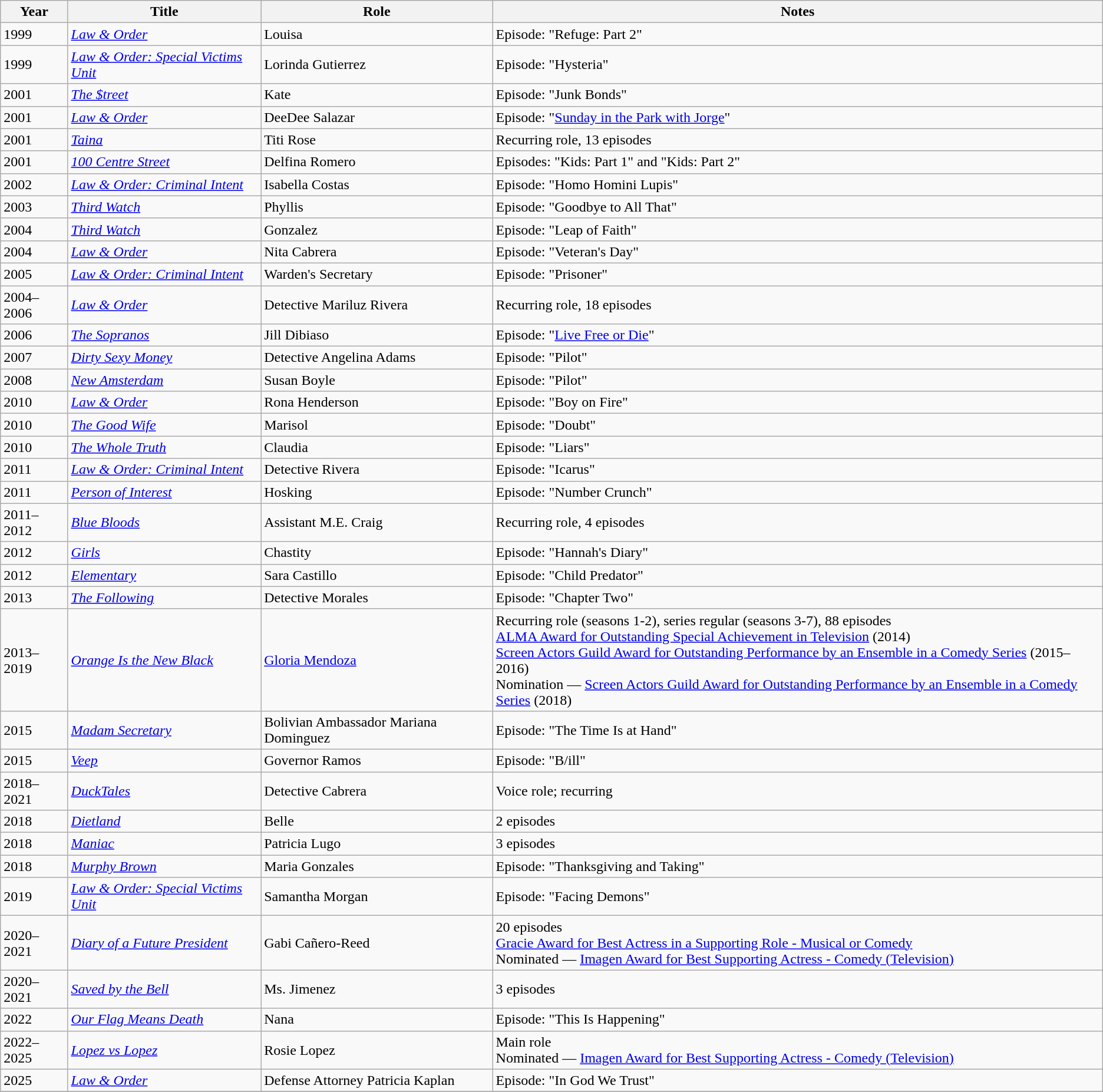<table class="wikitable sortable">
<tr>
<th>Year</th>
<th>Title</th>
<th>Role</th>
<th class="unsortable">Notes</th>
</tr>
<tr>
<td>1999</td>
<td><em><a href='#'>Law & Order</a></em></td>
<td>Louisa</td>
<td>Episode: "Refuge: Part 2"</td>
</tr>
<tr>
<td>1999</td>
<td><em><a href='#'>Law & Order: Special Victims Unit</a></em></td>
<td>Lorinda Gutierrez</td>
<td>Episode: "Hysteria"</td>
</tr>
<tr>
<td>2001</td>
<td><em><a href='#'>The $treet</a></em></td>
<td>Kate</td>
<td>Episode: "Junk Bonds"</td>
</tr>
<tr>
<td>2001</td>
<td><em><a href='#'>Law & Order</a></em></td>
<td>DeeDee Salazar</td>
<td>Episode: "<a href='#'>Sunday in the Park with Jorge</a>"</td>
</tr>
<tr>
<td>2001</td>
<td><em><a href='#'>Taina</a></em></td>
<td>Titi Rose</td>
<td>Recurring role, 13 episodes</td>
</tr>
<tr>
<td>2001</td>
<td><em><a href='#'>100 Centre Street</a></em></td>
<td>Delfina Romero</td>
<td>Episodes: "Kids: Part 1" and "Kids: Part 2"</td>
</tr>
<tr>
<td>2002</td>
<td><em><a href='#'>Law & Order: Criminal Intent</a></em></td>
<td>Isabella Costas</td>
<td>Episode: "Homo Homini Lupis"</td>
</tr>
<tr>
<td>2003</td>
<td><em><a href='#'>Third Watch</a></em></td>
<td>Phyllis</td>
<td>Episode: "Goodbye to All That"</td>
</tr>
<tr>
<td>2004</td>
<td><em><a href='#'>Third Watch</a></em></td>
<td>Gonzalez</td>
<td>Episode: "Leap of Faith"</td>
</tr>
<tr>
<td>2004</td>
<td><em><a href='#'>Law & Order</a></em></td>
<td>Nita Cabrera</td>
<td>Episode: "Veteran's Day"</td>
</tr>
<tr>
<td>2005</td>
<td><em><a href='#'>Law & Order: Criminal Intent</a></em></td>
<td>Warden's Secretary</td>
<td>Episode: "Prisoner"</td>
</tr>
<tr>
<td>2004–2006</td>
<td><em><a href='#'>Law & Order</a></em></td>
<td>Detective Mariluz Rivera</td>
<td>Recurring role, 18 episodes</td>
</tr>
<tr>
<td>2006</td>
<td><em><a href='#'>The Sopranos</a></em></td>
<td>Jill Dibiaso</td>
<td>Episode: "<a href='#'>Live Free or Die</a>"</td>
</tr>
<tr>
<td>2007</td>
<td><em><a href='#'>Dirty Sexy Money</a></em></td>
<td>Detective Angelina Adams</td>
<td>Episode: "Pilot"</td>
</tr>
<tr>
<td>2008</td>
<td><em><a href='#'>New Amsterdam</a></em></td>
<td>Susan Boyle</td>
<td>Episode: "Pilot"</td>
</tr>
<tr>
<td>2010</td>
<td><em><a href='#'>Law & Order</a></em></td>
<td>Rona Henderson</td>
<td>Episode: "Boy on Fire"</td>
</tr>
<tr>
<td>2010</td>
<td><em><a href='#'>The Good Wife</a></em></td>
<td>Marisol</td>
<td>Episode: "Doubt"</td>
</tr>
<tr>
<td>2010</td>
<td><em><a href='#'>The Whole Truth</a></em></td>
<td>Claudia</td>
<td>Episode: "Liars"</td>
</tr>
<tr>
<td>2011</td>
<td><em><a href='#'>Law & Order: Criminal Intent</a></em></td>
<td>Detective Rivera</td>
<td>Episode: "Icarus"</td>
</tr>
<tr>
<td>2011</td>
<td><em><a href='#'>Person of Interest</a></em></td>
<td>Hosking</td>
<td>Episode: "Number Crunch"</td>
</tr>
<tr>
<td>2011–2012</td>
<td><em><a href='#'>Blue Bloods</a></em></td>
<td>Assistant M.E. Craig</td>
<td>Recurring role, 4 episodes</td>
</tr>
<tr>
<td>2012</td>
<td><em><a href='#'>Girls</a></em></td>
<td>Chastity</td>
<td>Episode: "Hannah's Diary"</td>
</tr>
<tr>
<td>2012</td>
<td><em><a href='#'>Elementary</a></em></td>
<td>Sara Castillo</td>
<td>Episode: "Child Predator"</td>
</tr>
<tr>
<td>2013</td>
<td><em><a href='#'>The Following</a></em></td>
<td>Detective Morales</td>
<td>Episode: "Chapter Two"</td>
</tr>
<tr>
<td>2013–2019</td>
<td><em><a href='#'>Orange Is the New Black</a></em></td>
<td><a href='#'>Gloria Mendoza</a></td>
<td>Recurring role (seasons 1-2), series regular (seasons 3-7), 88 episodes<br><a href='#'>ALMA Award for Outstanding Special Achievement in Television</a> (2014)<br><a href='#'>Screen Actors Guild Award for Outstanding Performance by an Ensemble in a Comedy Series</a> (2015–2016)<br>Nomination — <a href='#'>Screen Actors Guild Award for Outstanding Performance by an Ensemble in a Comedy Series</a> (2018)</td>
</tr>
<tr>
<td>2015</td>
<td><em><a href='#'>Madam Secretary</a></em></td>
<td>Bolivian Ambassador Mariana Dominguez</td>
<td>Episode: "The Time Is at Hand"</td>
</tr>
<tr>
<td>2015</td>
<td><em><a href='#'>Veep</a></em></td>
<td>Governor Ramos</td>
<td>Episode: "B/ill"</td>
</tr>
<tr>
<td>2018–2021</td>
<td><em><a href='#'>DuckTales</a></em></td>
<td>Detective Cabrera</td>
<td>Voice role; recurring</td>
</tr>
<tr>
<td>2018</td>
<td><em><a href='#'>Dietland</a></em></td>
<td>Belle</td>
<td>2 episodes</td>
</tr>
<tr>
<td>2018</td>
<td><em><a href='#'>Maniac</a></em></td>
<td>Patricia Lugo</td>
<td>3 episodes</td>
</tr>
<tr>
<td>2018</td>
<td><em><a href='#'>Murphy Brown</a></em></td>
<td>Maria Gonzales</td>
<td>Episode: "Thanksgiving and Taking"</td>
</tr>
<tr>
<td>2019</td>
<td><em><a href='#'>Law & Order: Special Victims Unit</a></em></td>
<td>Samantha Morgan</td>
<td>Episode: "Facing Demons"</td>
</tr>
<tr>
<td>2020–2021</td>
<td><em><a href='#'>Diary of a Future President</a></em></td>
<td>Gabi Cañero-Reed</td>
<td>20 episodes<br><a href='#'>Gracie Award for Best Actress in a Supporting Role - Musical or Comedy</a><br>Nominated — <a href='#'>Imagen Award for Best Supporting Actress - Comedy (Television)</a></td>
</tr>
<tr>
<td>2020–2021</td>
<td><em><a href='#'>Saved by the Bell</a></em></td>
<td>Ms. Jimenez</td>
<td>3 episodes</td>
</tr>
<tr>
<td>2022</td>
<td><em><a href='#'>Our Flag Means Death</a></em></td>
<td>Nana</td>
<td>Episode: "This Is Happening"</td>
</tr>
<tr>
<td>2022–2025</td>
<td><em><a href='#'>Lopez vs Lopez</a></em></td>
<td>Rosie Lopez</td>
<td>Main role<br>Nominated — <a href='#'>Imagen Award for Best Supporting Actress - Comedy (Television)</a></td>
</tr>
<tr>
<td>2025</td>
<td><em><a href='#'>Law & Order</a></em></td>
<td>Defense Attorney Patricia Kaplan</td>
<td>Episode: "In God We Trust"</td>
</tr>
<tr>
</tr>
</table>
